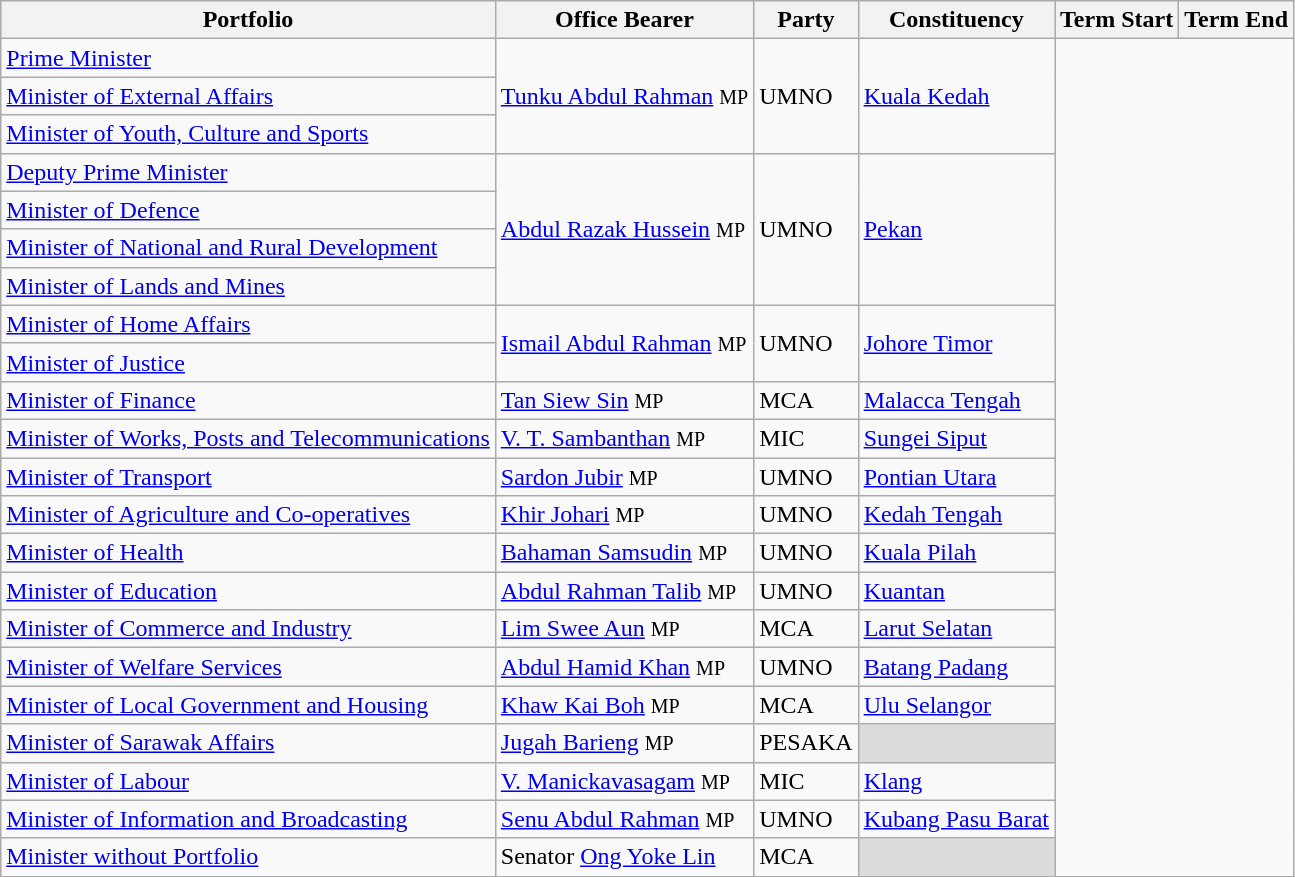<table class="sortable wikitable">
<tr>
<th>Portfolio</th>
<th>Office Bearer</th>
<th>Party</th>
<th>Constituency</th>
<th>Term Start</th>
<th>Term End</th>
</tr>
<tr>
<td><a href='#'>Prime Minister</a></td>
<td rowspan=3><a href='#'>Tunku Abdul Rahman</a> <small>MP</small></td>
<td rowspan=3>UMNO</td>
<td rowspan=3><a href='#'>Kuala Kedah</a></td>
</tr>
<tr>
<td><a href='#'>Minister of External Affairs</a></td>
</tr>
<tr>
<td><a href='#'>Minister of Youth, Culture and Sports</a></td>
</tr>
<tr>
<td><a href='#'>Deputy Prime Minister</a></td>
<td rowspan=4><a href='#'>Abdul Razak Hussein</a> <small>MP</small></td>
<td rowspan=4>UMNO</td>
<td rowspan=4><a href='#'>Pekan</a></td>
</tr>
<tr>
<td><a href='#'>Minister of Defence</a></td>
</tr>
<tr>
<td><a href='#'>Minister of National and Rural Development</a></td>
</tr>
<tr>
<td><a href='#'>Minister of Lands and Mines</a></td>
</tr>
<tr>
<td><a href='#'>Minister of Home Affairs</a></td>
<td rowspan=2><a href='#'>Ismail Abdul Rahman</a> <small>MP</small></td>
<td rowspan=2>UMNO</td>
<td rowspan=2><a href='#'>Johore Timor</a></td>
</tr>
<tr>
<td><a href='#'>Minister of Justice</a></td>
</tr>
<tr>
<td><a href='#'>Minister of Finance</a></td>
<td><a href='#'>Tan Siew Sin</a> <small>MP</small></td>
<td>MCA</td>
<td><a href='#'>Malacca Tengah</a></td>
</tr>
<tr>
<td><a href='#'>Minister of Works, Posts and Telecommunications</a></td>
<td><a href='#'>V. T. Sambanthan</a> <small>MP</small></td>
<td>MIC</td>
<td><a href='#'>Sungei Siput</a></td>
</tr>
<tr>
<td><a href='#'>Minister of Transport</a></td>
<td><a href='#'>Sardon Jubir</a> <small>MP</small></td>
<td>UMNO</td>
<td><a href='#'>Pontian Utara</a></td>
</tr>
<tr>
<td><a href='#'>Minister of Agriculture and Co-operatives</a></td>
<td><a href='#'>Khir Johari</a> <small>MP</small></td>
<td>UMNO</td>
<td><a href='#'>Kedah Tengah</a></td>
</tr>
<tr>
<td><a href='#'>Minister of Health</a></td>
<td><a href='#'>Bahaman Samsudin</a> <small>MP</small></td>
<td>UMNO</td>
<td><a href='#'>Kuala Pilah</a></td>
</tr>
<tr>
<td><a href='#'>Minister of Education</a></td>
<td><a href='#'>Abdul Rahman Talib</a> <small>MP</small></td>
<td>UMNO</td>
<td><a href='#'>Kuantan</a></td>
</tr>
<tr>
<td><a href='#'>Minister of Commerce and Industry</a></td>
<td><a href='#'>Lim Swee Aun</a> <small>MP</small></td>
<td>MCA</td>
<td><a href='#'>Larut Selatan</a></td>
</tr>
<tr>
<td><a href='#'>Minister of Welfare Services</a></td>
<td><a href='#'>Abdul Hamid Khan</a> <small>MP</small></td>
<td>UMNO</td>
<td><a href='#'>Batang Padang</a></td>
</tr>
<tr>
<td><a href='#'>Minister of Local Government and Housing</a></td>
<td><a href='#'>Khaw Kai Boh</a> <small>MP</small></td>
<td>MCA</td>
<td><a href='#'>Ulu Selangor</a></td>
</tr>
<tr>
<td><a href='#'>Minister of Sarawak Affairs</a></td>
<td><a href='#'>Jugah Barieng</a> <small>MP</small></td>
<td>PESAKA</td>
<td bgcolor=dcdcdc></td>
</tr>
<tr>
<td><a href='#'>Minister of Labour</a></td>
<td><a href='#'>V. Manickavasagam</a> <small>MP</small></td>
<td>MIC</td>
<td><a href='#'>Klang</a></td>
</tr>
<tr>
<td><a href='#'>Minister of Information and Broadcasting</a></td>
<td><a href='#'>Senu Abdul Rahman</a> <small>MP</small></td>
<td>UMNO</td>
<td><a href='#'>Kubang Pasu Barat</a></td>
</tr>
<tr>
<td><a href='#'>Minister without Portfolio</a></td>
<td>Senator <a href='#'>Ong Yoke Lin</a></td>
<td>MCA</td>
<td bgcolor=dcdcdc></td>
</tr>
</table>
